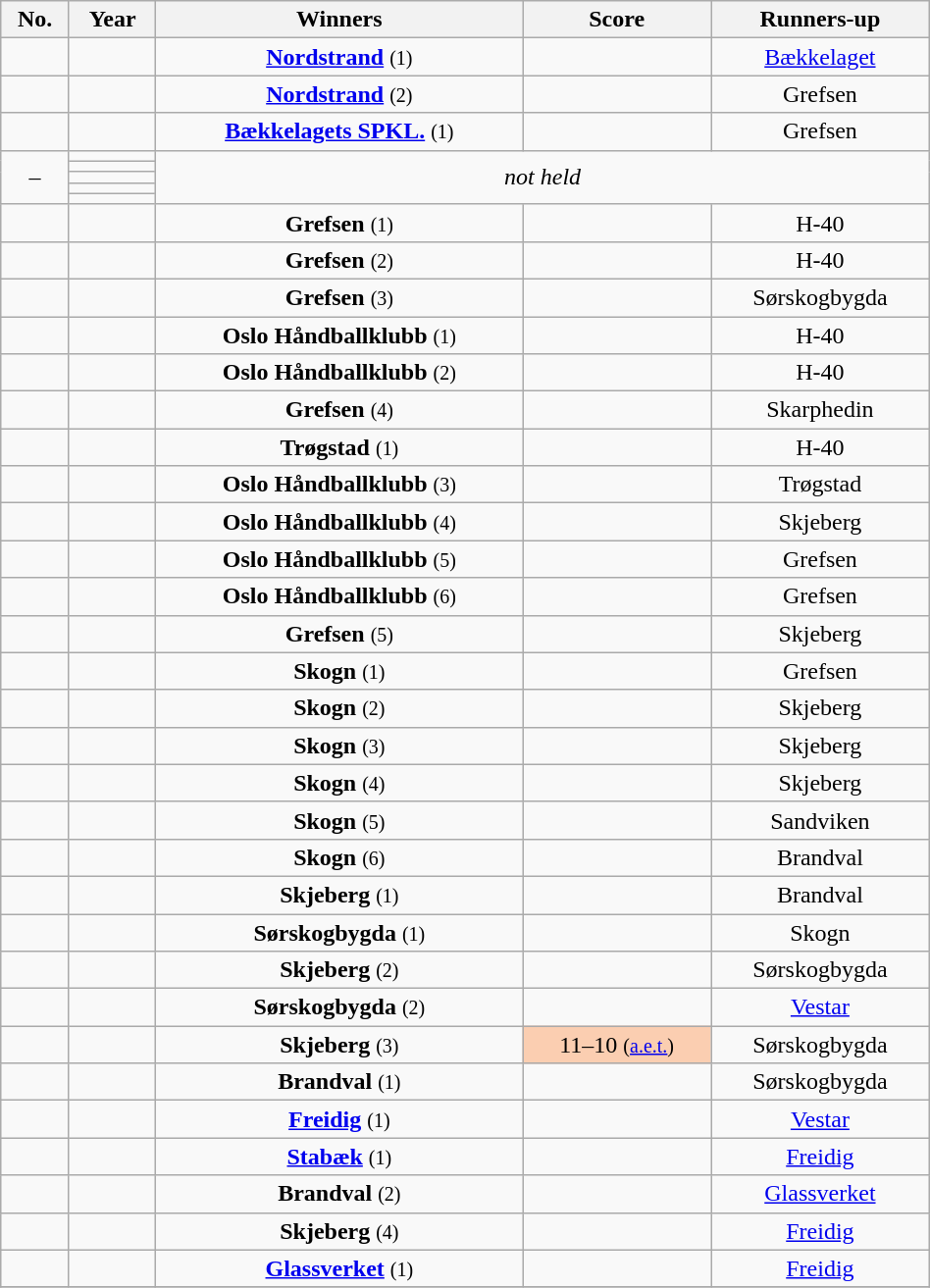<table class="wikitable" style="text-align: center; width: 50%;">
<tr>
<th>No.</th>
<th>Year</th>
<th>Winners</th>
<th>Score</th>
<th>Runners-up</th>
</tr>
<tr>
<td></td>
<td></td>
<td><strong><a href='#'>Nordstrand</a></strong> <small>(1)</small></td>
<td></td>
<td><a href='#'>Bækkelaget</a></td>
</tr>
<tr>
<td></td>
<td></td>
<td><strong><a href='#'>Nordstrand</a></strong> <small>(2)</small></td>
<td></td>
<td>Grefsen</td>
</tr>
<tr>
<td></td>
<td></td>
<td><strong><a href='#'>Bækkelagets SPKL.</a></strong> <small>(1)</small></td>
<td></td>
<td>Grefsen</td>
</tr>
<tr>
<td rowspan=5 style="text-align: center;">–</td>
<td></td>
<td rowspan=5 colspan=5 style="text-align: center;"><i>not held</i></td>
</tr>
<tr>
<td></td>
</tr>
<tr>
<td></td>
</tr>
<tr>
<td></td>
</tr>
<tr>
<td></td>
</tr>
<tr>
<td></td>
<td></td>
<td><strong>Grefsen</strong> <small>(1)</small></td>
<td></td>
<td>H-40</td>
</tr>
<tr>
<td></td>
<td></td>
<td><strong>Grefsen</strong> <small>(2)</small></td>
<td></td>
<td>H-40</td>
</tr>
<tr>
<td></td>
<td></td>
<td><strong>Grefsen</strong> <small>(3)</small></td>
<td></td>
<td>Sørskogbygda</td>
</tr>
<tr>
<td></td>
<td></td>
<td><strong>Oslo Håndballklubb</strong> <small>(1)</small></td>
<td></td>
<td>H-40</td>
</tr>
<tr>
<td></td>
<td></td>
<td><strong>Oslo Håndballklubb</strong> <small>(2)</small></td>
<td></td>
<td>H-40</td>
</tr>
<tr>
<td></td>
<td></td>
<td><strong>Grefsen</strong> <small>(4)</small></td>
<td></td>
<td>Skarphedin</td>
</tr>
<tr>
<td></td>
<td></td>
<td><strong>Trøgstad</strong> <small>(1)</small></td>
<td></td>
<td>H-40</td>
</tr>
<tr>
<td></td>
<td></td>
<td><strong>Oslo Håndballklubb</strong> <small>(3)</small></td>
<td></td>
<td>Trøgstad</td>
</tr>
<tr>
<td></td>
<td></td>
<td><strong>Oslo Håndballklubb</strong> <small>(4)</small></td>
<td></td>
<td>Skjeberg</td>
</tr>
<tr>
<td></td>
<td></td>
<td><strong>Oslo Håndballklubb</strong> <small>(5)</small></td>
<td></td>
<td>Grefsen</td>
</tr>
<tr>
<td></td>
<td></td>
<td><strong>Oslo Håndballklubb</strong> <small>(6)</small></td>
<td></td>
<td>Grefsen</td>
</tr>
<tr>
<td></td>
<td></td>
<td><strong>Grefsen</strong> <small>(5)</small></td>
<td></td>
<td>Skjeberg</td>
</tr>
<tr>
<td></td>
<td></td>
<td><strong>Skogn</strong> <small>(1)</small></td>
<td></td>
<td>Grefsen</td>
</tr>
<tr>
<td></td>
<td></td>
<td><strong>Skogn</strong> <small>(2)</small></td>
<td></td>
<td>Skjeberg</td>
</tr>
<tr>
<td></td>
<td></td>
<td><strong>Skogn</strong> <small>(3)</small></td>
<td></td>
<td>Skjeberg</td>
</tr>
<tr>
<td></td>
<td></td>
<td><strong>Skogn</strong> <small>(4)</small></td>
<td></td>
<td>Skjeberg</td>
</tr>
<tr>
<td></td>
<td></td>
<td><strong>Skogn</strong> <small>(5)</small></td>
<td></td>
<td>Sandviken</td>
</tr>
<tr>
<td></td>
<td></td>
<td><strong>Skogn</strong> <small>(6)</small></td>
<td></td>
<td>Brandval</td>
</tr>
<tr>
<td></td>
<td></td>
<td><strong>Skjeberg</strong> <small>(1)</small></td>
<td></td>
<td>Brandval</td>
</tr>
<tr>
<td></td>
<td></td>
<td><strong>Sørskogbygda</strong> <small>(1)</small></td>
<td></td>
<td>Skogn</td>
</tr>
<tr>
<td></td>
<td></td>
<td><strong>Skjeberg</strong> <small>(2)</small></td>
<td></td>
<td>Sørskogbygda</td>
</tr>
<tr>
<td></td>
<td></td>
<td><strong>Sørskogbygda</strong> <small>(2)</small></td>
<td></td>
<td><a href='#'>Vestar</a></td>
</tr>
<tr>
<td></td>
<td></td>
<td><strong>Skjeberg</strong> <small>(3)</small></td>
<td align=center style="background-color:#FBCEB1">11–10 <small>(<a href='#'>a.e.t.</a>)</small></td>
<td>Sørskogbygda</td>
</tr>
<tr>
<td></td>
<td></td>
<td><strong>Brandval</strong> <small>(1)</small></td>
<td></td>
<td>Sørskogbygda</td>
</tr>
<tr>
<td></td>
<td></td>
<td><strong><a href='#'>Freidig</a></strong> <small>(1)</small></td>
<td></td>
<td><a href='#'>Vestar</a></td>
</tr>
<tr>
<td></td>
<td></td>
<td><strong><a href='#'>Stabæk</a></strong> <small>(1)</small></td>
<td></td>
<td><a href='#'>Freidig</a></td>
</tr>
<tr>
<td></td>
<td></td>
<td><strong>Brandval</strong> <small>(2)</small></td>
<td></td>
<td><a href='#'>Glassverket</a></td>
</tr>
<tr>
<td></td>
<td></td>
<td><strong>Skjeberg</strong> <small>(4)</small></td>
<td></td>
<td><a href='#'>Freidig</a></td>
</tr>
<tr>
<td></td>
<td></td>
<td><strong><a href='#'>Glassverket</a></strong> <small>(1)</small></td>
<td></td>
<td><a href='#'>Freidig</a></td>
</tr>
<tr>
</tr>
</table>
